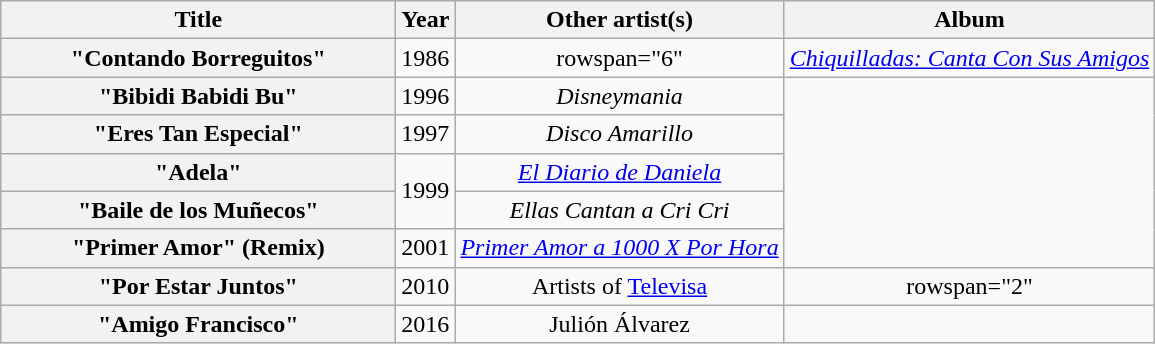<table class="wikitable plainrowheaders" style="text-align:center">
<tr>
<th scope="col" style="width:16em;">Title</th>
<th scope="col">Year</th>
<th scope="col">Other artist(s)</th>
<th scope="col">Album</th>
</tr>
<tr>
<th scope="row">"Contando Borreguitos"</th>
<td>1986</td>
<td>rowspan="6" </td>
<td><em><a href='#'>Chiquilladas: Canta Con Sus Amigos</a></em></td>
</tr>
<tr>
<th scope="row">"Bibidi Babidi Bu"</th>
<td>1996</td>
<td><em>Disneymania</em></td>
</tr>
<tr>
<th scope="row">"Eres Tan Especial"</th>
<td>1997</td>
<td><em>Disco Amarillo</em></td>
</tr>
<tr>
<th scope="row">"Adela"</th>
<td rowspan="2">1999</td>
<td><em><a href='#'>El Diario de Daniela</a></em></td>
</tr>
<tr>
<th scope="row">"Baile de los Muñecos"</th>
<td><em>Ellas Cantan a Cri Cri</em></td>
</tr>
<tr>
<th scope="row">"Primer Amor" (Remix)</th>
<td>2001</td>
<td><em><a href='#'>Primer Amor a 1000 X Por Hora</a></em></td>
</tr>
<tr>
<th scope="row">"Por Estar Juntos"</th>
<td>2010</td>
<td>Artists of <a href='#'>Televisa</a></td>
<td>rowspan="2" </td>
</tr>
<tr>
<th scope="row">"Amigo Francisco"</th>
<td>2016</td>
<td>Julión Álvarez</td>
</tr>
</table>
